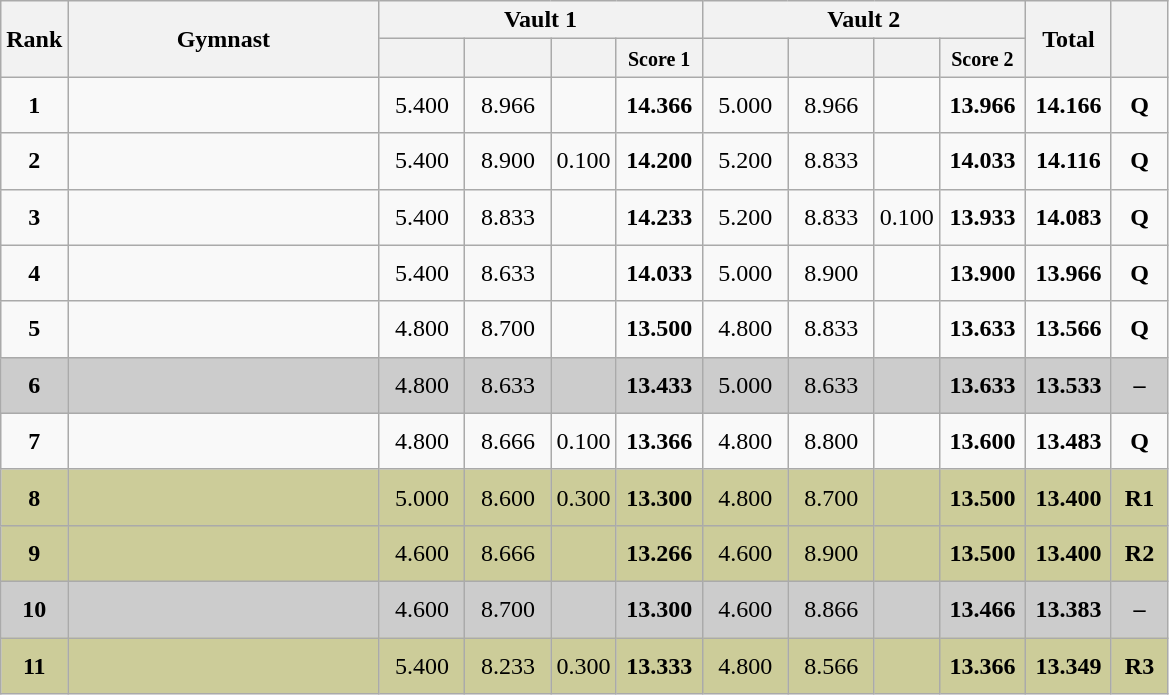<table style="text-align:center;" class="wikitable sortable">
<tr>
<th style="width:15px;" rowspan="2">Rank</th>
<th style="width:200px;" rowspan="2">Gymnast</th>
<th colspan="4">Vault 1</th>
<th colspan="4">Vault 2</th>
<th style="width:50px;" rowspan="2">Total</th>
<th style="width:30px;" rowspan="2"><small></small></th>
</tr>
<tr>
<th style="width:50px;"><small></small></th>
<th style="width:50px;"><small></small></th>
<th style="width:20px;"><small></small></th>
<th style="width:50px;"><small>Score 1</small></th>
<th style="width:50px;"><small></small></th>
<th style="width:50px;"><small></small></th>
<th style="width:20px;"><small></small></th>
<th style="width:50px;"><small>Score 2</small></th>
</tr>
<tr>
<td scope="row" style="text-align:center"><strong>1</strong></td>
<td style="height:30px; text-align:left;"></td>
<td>5.400</td>
<td>8.966</td>
<td></td>
<td><strong>14.366</strong></td>
<td>5.000</td>
<td>8.966</td>
<td></td>
<td><strong>13.966</strong></td>
<td><strong>14.166</strong></td>
<td><strong>Q</strong></td>
</tr>
<tr>
<td scope="row" style="text-align:center"><strong>2</strong></td>
<td style="height:30px; text-align:left;"></td>
<td>5.400</td>
<td>8.900</td>
<td>0.100</td>
<td><strong>14.200</strong></td>
<td>5.200</td>
<td>8.833</td>
<td></td>
<td><strong>14.033</strong></td>
<td><strong>14.116</strong></td>
<td><strong>Q</strong></td>
</tr>
<tr>
<td scope="row" style="text-align:center"><strong>3</strong></td>
<td style="height:30px; text-align:left;"></td>
<td>5.400</td>
<td>8.833</td>
<td></td>
<td><strong>14.233</strong></td>
<td>5.200</td>
<td>8.833</td>
<td>0.100</td>
<td><strong>13.933</strong></td>
<td><strong>14.083</strong></td>
<td><strong>Q</strong></td>
</tr>
<tr>
<td scope="row" style="text-align:center"><strong>4</strong></td>
<td style="height:30px; text-align:left;"></td>
<td>5.400</td>
<td>8.633</td>
<td></td>
<td><strong>14.033</strong></td>
<td>5.000</td>
<td>8.900</td>
<td></td>
<td><strong>13.900</strong></td>
<td><strong>13.966</strong></td>
<td><strong>Q</strong></td>
</tr>
<tr>
<td scope="row" style="text-align:center"><strong>5</strong></td>
<td style="height:30px; text-align:left;"></td>
<td>4.800</td>
<td>8.700</td>
<td></td>
<td><strong>13.500</strong></td>
<td>4.800</td>
<td>8.833</td>
<td></td>
<td><strong>13.633</strong></td>
<td><strong>13.566</strong></td>
<td><strong>Q</strong></td>
</tr>
<tr style="background:#cccccc;">
<td scope="row" style="text-align:center"><strong>6</strong></td>
<td style="height:30px; text-align:left;"></td>
<td>4.800</td>
<td>8.633</td>
<td></td>
<td><strong>13.433</strong></td>
<td>5.000</td>
<td>8.633</td>
<td></td>
<td><strong>13.633</strong></td>
<td><strong>13.533</strong></td>
<td><strong>–</strong></td>
</tr>
<tr>
<td scope="row" style="text-align:center"><strong>7</strong></td>
<td style="height:30px; text-align:left;"></td>
<td>4.800</td>
<td>8.666</td>
<td>0.100</td>
<td><strong>13.366</strong></td>
<td>4.800</td>
<td>8.800</td>
<td></td>
<td><strong>13.600</strong></td>
<td><strong>13.483</strong></td>
<td><strong>Q</strong></td>
</tr>
<tr style="background:#cccc99;">
<td scope="row" style="text-align:center"><strong>8</strong></td>
<td style="height:30px; text-align:left;"></td>
<td>5.000</td>
<td>8.600</td>
<td>0.300</td>
<td><strong>13.300</strong></td>
<td>4.800</td>
<td>8.700</td>
<td></td>
<td><strong>13.500</strong></td>
<td><strong>13.400</strong></td>
<td><strong>R1</strong></td>
</tr>
<tr style="background:#cccc99;">
<td scope="row" style="text-align:center"><strong>9</strong></td>
<td style="height:30px; text-align:left;"></td>
<td>4.600</td>
<td>8.666</td>
<td></td>
<td><strong>13.266</strong></td>
<td>4.600</td>
<td>8.900</td>
<td></td>
<td><strong>13.500</strong></td>
<td><strong>13.400</strong></td>
<td><strong>R2</strong></td>
</tr>
<tr style="background:#cccccc;">
<td scope="row" style="text-align:center"><strong>10</strong></td>
<td style="height:30px; text-align:left;"></td>
<td>4.600</td>
<td>8.700</td>
<td></td>
<td><strong>13.300</strong></td>
<td>4.600</td>
<td>8.866</td>
<td></td>
<td><strong>13.466</strong></td>
<td><strong>13.383</strong></td>
<td><strong>–</strong></td>
</tr>
<tr style="background:#cccc99;">
<td scope="row" style="text-align:center"><strong>11</strong></td>
<td style="height:30px; text-align:left;"></td>
<td>5.400</td>
<td>8.233</td>
<td>0.300</td>
<td><strong>13.333</strong></td>
<td>4.800</td>
<td>8.566</td>
<td></td>
<td><strong>13.366</strong></td>
<td><strong>13.349</strong></td>
<td><strong>R3</strong></td>
</tr>
</table>
